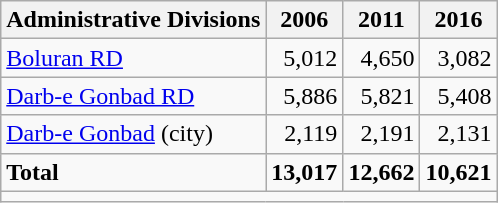<table class="wikitable">
<tr>
<th>Administrative Divisions</th>
<th>2006</th>
<th>2011</th>
<th>2016</th>
</tr>
<tr>
<td><a href='#'>Boluran RD</a></td>
<td style="text-align: right;">5,012</td>
<td style="text-align: right;">4,650</td>
<td style="text-align: right;">3,082</td>
</tr>
<tr>
<td><a href='#'>Darb-e Gonbad RD</a></td>
<td style="text-align: right;">5,886</td>
<td style="text-align: right;">5,821</td>
<td style="text-align: right;">5,408</td>
</tr>
<tr>
<td><a href='#'>Darb-e Gonbad</a> (city)</td>
<td style="text-align: right;">2,119</td>
<td style="text-align: right;">2,191</td>
<td style="text-align: right;">2,131</td>
</tr>
<tr>
<td><strong>Total</strong></td>
<td style="text-align: right;"><strong>13,017</strong></td>
<td style="text-align: right;"><strong>12,662</strong></td>
<td style="text-align: right;"><strong>10,621</strong></td>
</tr>
<tr>
<td colspan=4></td>
</tr>
</table>
